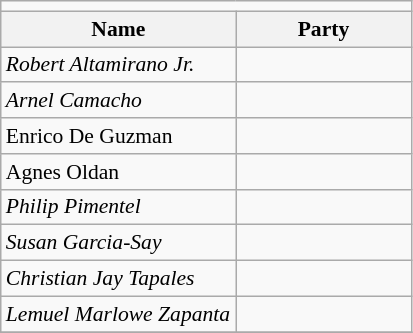<table class=wikitable style="font-size:90%">
<tr>
<td colspan=4 bgcolor=></td>
</tr>
<tr>
<th width=150px>Name</th>
<th colspan=2 width=110px>Party</th>
</tr>
<tr>
<td><em>Robert Altamirano Jr.</em></td>
<td></td>
</tr>
<tr>
<td><em>Arnel Camacho</em></td>
<td></td>
</tr>
<tr>
<td>Enrico De Guzman</td>
<td></td>
</tr>
<tr>
<td>Agnes Oldan</td>
<td></td>
</tr>
<tr>
<td><em>Philip Pimentel</em></td>
<td></td>
</tr>
<tr>
<td><em>Susan Garcia-Say</em></td>
<td></td>
</tr>
<tr>
<td><em>Christian Jay Tapales</em></td>
<td></td>
</tr>
<tr>
<td><em>Lemuel Marlowe Zapanta</em></td>
<td></td>
</tr>
<tr>
</tr>
</table>
